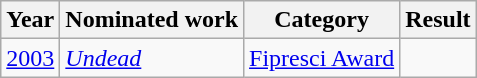<table class="wikitable">
<tr>
<th>Year</th>
<th>Nominated work</th>
<th>Category</th>
<th>Result</th>
</tr>
<tr>
<td><a href='#'>2003</a></td>
<td><em><a href='#'>Undead</a></em></td>
<td><a href='#'>Fipresci Award</a></td>
<td></td>
</tr>
</table>
